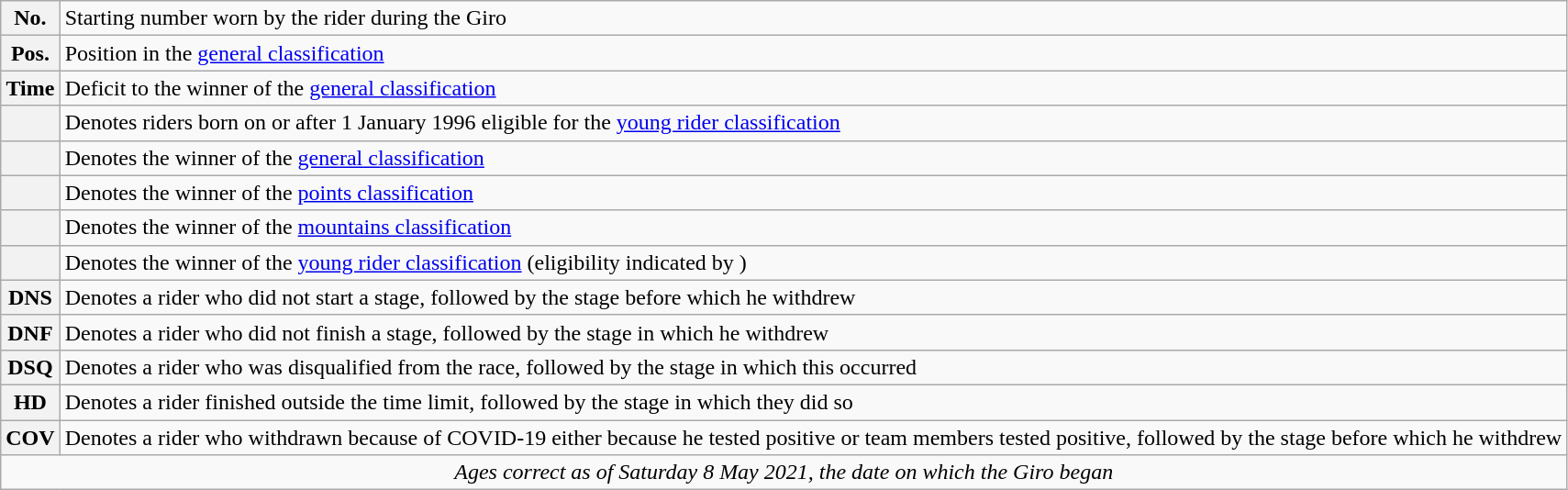<table class="wikitable">
<tr>
<th scope="row" style="text-align:center;">No.</th>
<td>Starting number worn by the rider during the Giro</td>
</tr>
<tr>
<th scope="row" style="text-align:center;">Pos.</th>
<td>Position in the <a href='#'>general classification</a></td>
</tr>
<tr>
<th scope="row" style="text-align:center;">Time</th>
<td>Deficit to the winner of the <a href='#'>general classification</a></td>
</tr>
<tr>
<th scope="row" style="text-align:center;"></th>
<td>Denotes riders born on or after 1 January 1996 eligible for the <a href='#'>young rider classification</a></td>
</tr>
<tr>
<th></th>
<td>Denotes the winner of the <a href='#'>general classification</a></td>
</tr>
<tr>
<th></th>
<td>Denotes the winner of the <a href='#'>points classification</a></td>
</tr>
<tr>
<th></th>
<td>Denotes the winner of the <a href='#'>mountains classification</a></td>
</tr>
<tr>
<th></th>
<td>Denotes the winner of the <a href='#'>young rider classification</a> (eligibility indicated by )</td>
</tr>
<tr>
<th scope="row" style="text-align:center;">DNS</th>
<td>Denotes a rider who did not start a stage, followed by the stage before which he withdrew</td>
</tr>
<tr>
<th scope="row" style="text-align:center;">DNF</th>
<td>Denotes a rider who did not finish a stage, followed by the stage in which he withdrew</td>
</tr>
<tr>
<th scope="row" style="text-align:center;">DSQ</th>
<td>Denotes a rider who was disqualified from the race, followed by the stage in which this occurred</td>
</tr>
<tr>
<th scope="row" style="text-align:center;">HD</th>
<td>Denotes a rider finished outside the time limit, followed by the stage in which they did so</td>
</tr>
<tr>
<th scope="row" style="text-align:center;">COV</th>
<td>Denotes a rider who withdrawn because of COVID-19 either because he tested positive or team members tested positive, followed by the stage before which he withdrew</td>
</tr>
<tr>
<td style="text-align:center;" colspan="2"><em>Ages correct as of Saturday 8 May 2021, the date on which the Giro began</em></td>
</tr>
</table>
